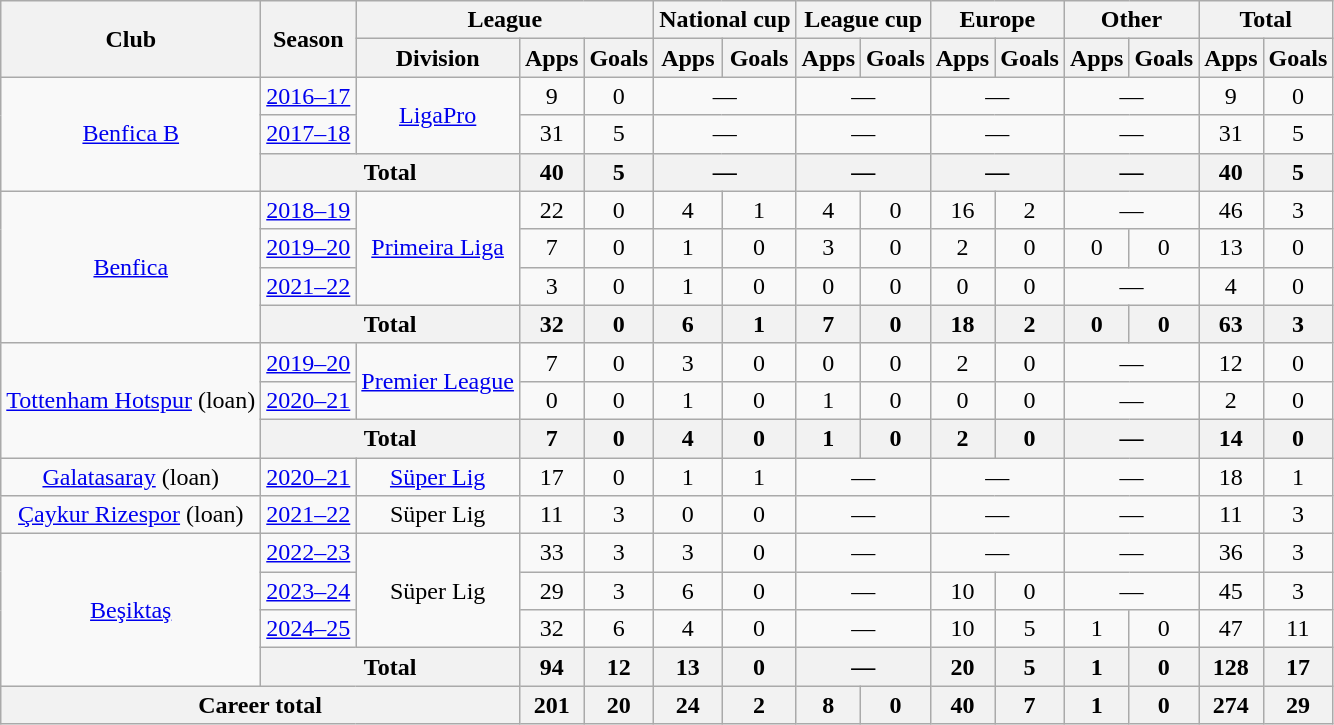<table class=wikitable style=text-align:center>
<tr>
<th rowspan="2">Club</th>
<th rowspan="2">Season</th>
<th colspan="3">League</th>
<th colspan="2">National cup</th>
<th colspan="2">League cup</th>
<th colspan="2">Europe</th>
<th colspan="2">Other</th>
<th colspan="2">Total</th>
</tr>
<tr>
<th>Division</th>
<th>Apps</th>
<th>Goals</th>
<th>Apps</th>
<th>Goals</th>
<th>Apps</th>
<th>Goals</th>
<th>Apps</th>
<th>Goals</th>
<th>Apps</th>
<th>Goals</th>
<th>Apps</th>
<th>Goals</th>
</tr>
<tr>
<td rowspan="3"><a href='#'>Benfica B</a></td>
<td><a href='#'>2016–17</a></td>
<td rowspan="2"><a href='#'>LigaPro</a></td>
<td>9</td>
<td>0</td>
<td colspan="2">—</td>
<td colspan="2">—</td>
<td colspan="2">—</td>
<td colspan="2">—</td>
<td>9</td>
<td>0</td>
</tr>
<tr>
<td><a href='#'>2017–18</a></td>
<td>31</td>
<td>5</td>
<td colspan="2">—</td>
<td colspan="2">—</td>
<td colspan="2">—</td>
<td colspan="2">—</td>
<td>31</td>
<td>5</td>
</tr>
<tr>
<th colspan="2">Total</th>
<th>40</th>
<th>5</th>
<th colspan="2">—</th>
<th colspan="2">—</th>
<th colspan="2">—</th>
<th colspan="2">—</th>
<th>40</th>
<th>5</th>
</tr>
<tr>
<td rowspan="4"><a href='#'>Benfica</a></td>
<td><a href='#'>2018–19</a></td>
<td rowspan="3"><a href='#'>Primeira Liga</a></td>
<td>22</td>
<td>0</td>
<td>4</td>
<td>1</td>
<td>4</td>
<td>0</td>
<td>16</td>
<td>2</td>
<td colspan="2">—</td>
<td>46</td>
<td>3</td>
</tr>
<tr>
<td><a href='#'>2019–20</a></td>
<td>7</td>
<td>0</td>
<td>1</td>
<td>0</td>
<td>3</td>
<td>0</td>
<td>2</td>
<td>0</td>
<td>0</td>
<td>0</td>
<td>13</td>
<td>0</td>
</tr>
<tr>
<td><a href='#'>2021–22</a></td>
<td>3</td>
<td>0</td>
<td>1</td>
<td>0</td>
<td>0</td>
<td>0</td>
<td>0</td>
<td>0</td>
<td colspan="2">—</td>
<td>4</td>
<td>0</td>
</tr>
<tr>
<th colspan="2">Total</th>
<th>32</th>
<th>0</th>
<th>6</th>
<th>1</th>
<th>7</th>
<th>0</th>
<th>18</th>
<th>2</th>
<th>0</th>
<th>0</th>
<th>63</th>
<th>3</th>
</tr>
<tr>
<td rowspan="3"><a href='#'>Tottenham Hotspur</a> (loan)</td>
<td><a href='#'>2019–20</a></td>
<td rowspan="2"><a href='#'>Premier League</a></td>
<td>7</td>
<td>0</td>
<td>3</td>
<td>0</td>
<td>0</td>
<td>0</td>
<td>2</td>
<td>0</td>
<td colspan="2">—</td>
<td>12</td>
<td>0</td>
</tr>
<tr>
<td><a href='#'>2020–21</a></td>
<td>0</td>
<td>0</td>
<td>1</td>
<td>0</td>
<td>1</td>
<td>0</td>
<td>0</td>
<td>0</td>
<td colspan="2">—</td>
<td>2</td>
<td>0</td>
</tr>
<tr>
<th colspan="2">Total</th>
<th>7</th>
<th>0</th>
<th>4</th>
<th>0</th>
<th>1</th>
<th>0</th>
<th>2</th>
<th>0</th>
<th colspan="2">—</th>
<th>14</th>
<th>0</th>
</tr>
<tr>
<td><a href='#'>Galatasaray</a> (loan)</td>
<td><a href='#'>2020–21</a></td>
<td><a href='#'>Süper Lig</a></td>
<td>17</td>
<td>0</td>
<td>1</td>
<td>1</td>
<td colspan="2">—</td>
<td colspan="2">—</td>
<td colspan="2">—</td>
<td>18</td>
<td>1</td>
</tr>
<tr>
<td><a href='#'>Çaykur Rizespor</a> (loan)</td>
<td><a href='#'>2021–22</a></td>
<td>Süper Lig</td>
<td>11</td>
<td>3</td>
<td>0</td>
<td>0</td>
<td colspan="2">—</td>
<td colspan="2">—</td>
<td colspan="2">—</td>
<td>11</td>
<td>3</td>
</tr>
<tr>
<td rowspan="4"><a href='#'>Beşiktaş</a></td>
<td><a href='#'>2022–23</a></td>
<td rowspan="3">Süper Lig</td>
<td>33</td>
<td>3</td>
<td>3</td>
<td>0</td>
<td colspan="2">—</td>
<td colspan="2">—</td>
<td colspan="2">—</td>
<td>36</td>
<td>3</td>
</tr>
<tr>
<td><a href='#'>2023–24</a></td>
<td>29</td>
<td>3</td>
<td>6</td>
<td>0</td>
<td colspan="2">—</td>
<td>10</td>
<td>0</td>
<td colspan="2">—</td>
<td>45</td>
<td>3</td>
</tr>
<tr>
<td><a href='#'>2024–25</a></td>
<td>32</td>
<td>6</td>
<td>4</td>
<td>0</td>
<td colspan="2">—</td>
<td>10</td>
<td>5</td>
<td>1</td>
<td>0</td>
<td>47</td>
<td>11</td>
</tr>
<tr>
<th colspan="2">Total</th>
<th>94</th>
<th>12</th>
<th>13</th>
<th>0</th>
<th colspan="2">—</th>
<th>20</th>
<th>5</th>
<th>1</th>
<th>0</th>
<th>128</th>
<th>17</th>
</tr>
<tr>
<th colspan="3">Career total</th>
<th>201</th>
<th>20</th>
<th>24</th>
<th>2</th>
<th>8</th>
<th>0</th>
<th>40</th>
<th>7</th>
<th>1</th>
<th>0</th>
<th>274</th>
<th>29</th>
</tr>
</table>
